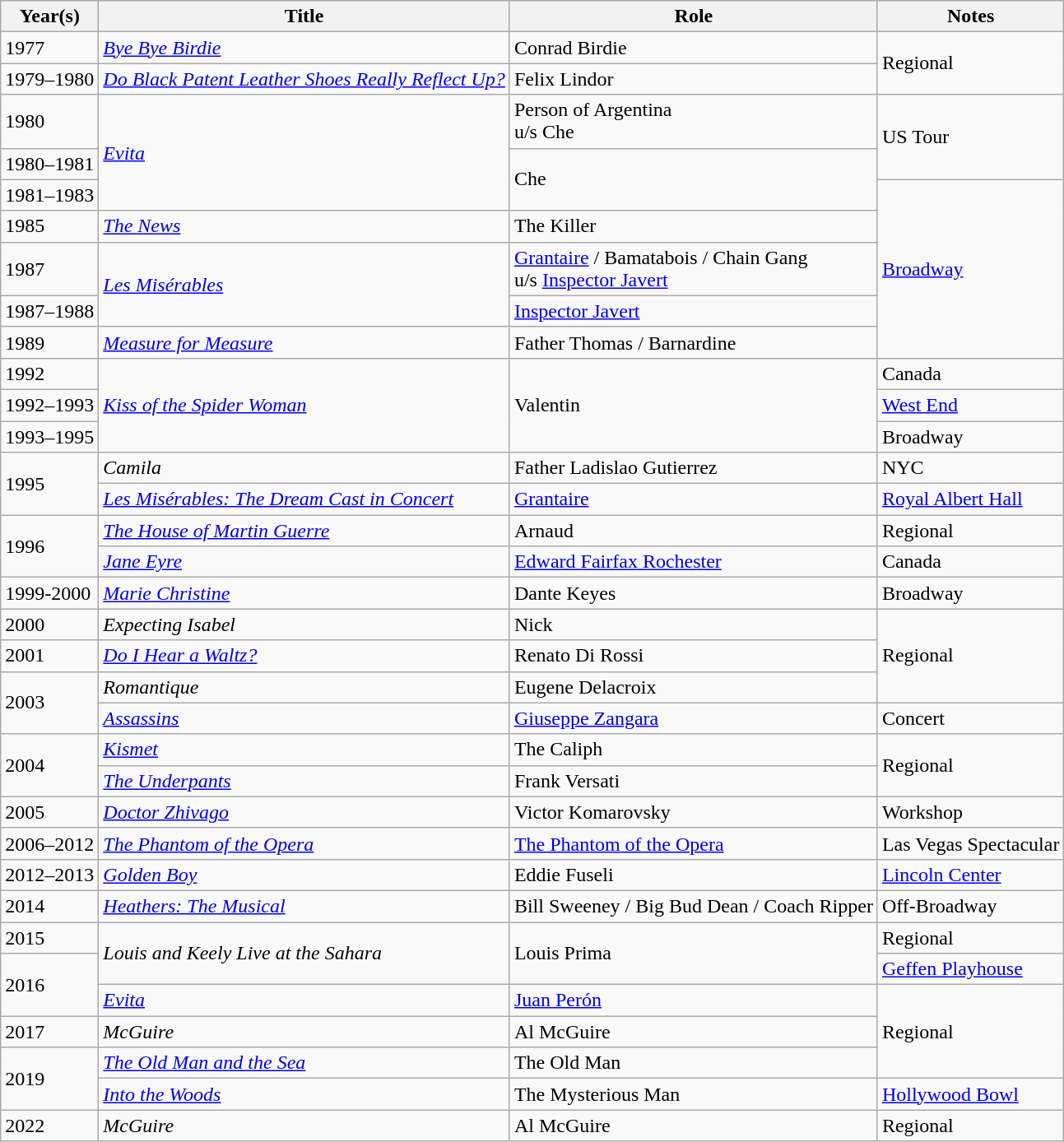<table class="wikitable">
<tr>
<th>Year(s)</th>
<th>Title</th>
<th>Role</th>
<th>Notes</th>
</tr>
<tr>
<td>1977</td>
<td><em><a href='#'>Bye Bye Birdie</a></em></td>
<td>Conrad Birdie</td>
<td rowspan=2>Regional</td>
</tr>
<tr>
<td>1979–1980</td>
<td><em><a href='#'>Do Black Patent Leather Shoes Really Reflect Up?</a></em></td>
<td>Felix Lindor</td>
</tr>
<tr>
<td>1980</td>
<td rowspan=3><em><a href='#'>Evita</a></em></td>
<td>Person of Argentina<br>u/s Che</td>
<td rowspan=2>US Tour</td>
</tr>
<tr>
<td>1980–1981</td>
<td rowspan=2>Che</td>
</tr>
<tr>
<td>1981–1983</td>
<td rowspan=5><a href='#'>Broadway</a></td>
</tr>
<tr>
<td>1985</td>
<td><a href='#'><em>The News</em></a></td>
<td>The Killer</td>
</tr>
<tr>
<td>1987</td>
<td rowspan=2><em><a href='#'>Les Misérables</a></em></td>
<td><a href='#'>Grantaire</a> / Bamatabois / Chain Gang<br>u/s <a href='#'>Inspector Javert</a></td>
</tr>
<tr>
<td>1987–1988</td>
<td><a href='#'>Inspector Javert</a></td>
</tr>
<tr>
<td>1989</td>
<td><em><a href='#'>Measure for Measure</a></em></td>
<td>Father Thomas / Barnardine</td>
</tr>
<tr>
<td>1992</td>
<td rowspan=3><a href='#'><em>Kiss of the Spider Woman</em></a></td>
<td rowspan=3>Valentin</td>
<td>Canada</td>
</tr>
<tr>
<td>1992–1993</td>
<td><a href='#'>West End</a></td>
</tr>
<tr>
<td>1993–1995</td>
<td>Broadway</td>
</tr>
<tr>
<td rowspan=2>1995</td>
<td><em>Camila</em></td>
<td>Father Ladislao Gutierrez</td>
<td>NYC</td>
</tr>
<tr>
<td><em><a href='#'>Les Misérables: The Dream Cast in Concert</a></em></td>
<td><a href='#'>Grantaire</a></td>
<td><a href='#'>Royal Albert Hall</a></td>
</tr>
<tr>
<td rowspan=2>1996</td>
<td><em><a href='#'>The House of Martin Guerre</a></em></td>
<td>Arnaud</td>
<td>Regional</td>
</tr>
<tr>
<td><em><a href='#'>Jane Eyre</a></em></td>
<td><a href='#'>Edward Fairfax Rochester</a></td>
<td>Canada</td>
</tr>
<tr>
<td>1999-2000</td>
<td><em><a href='#'>Marie Christine</a></em></td>
<td>Dante Keyes</td>
<td>Broadway</td>
</tr>
<tr>
<td>2000</td>
<td><em>Expecting Isabel</em></td>
<td>Nick</td>
<td rowspan=3>Regional</td>
</tr>
<tr>
<td>2001</td>
<td><em><a href='#'>Do I Hear a Waltz?</a></em></td>
<td>Renato Di Rossi</td>
</tr>
<tr>
<td rowspan=2>2003</td>
<td><em>Romantique</em></td>
<td>Eugene Delacroix</td>
</tr>
<tr>
<td><em><a href='#'>Assassins</a></em></td>
<td><a href='#'>Giuseppe Zangara</a></td>
<td>Concert</td>
</tr>
<tr>
<td rowspan=2>2004</td>
<td><em><a href='#'>Kismet</a></em></td>
<td>The Caliph</td>
<td rowspan=2>Regional</td>
</tr>
<tr>
<td><em><a href='#'>The Underpants</a></em></td>
<td>Frank Versati</td>
</tr>
<tr>
<td>2005</td>
<td><em><a href='#'>Doctor Zhivago</a></em></td>
<td>Victor Komarovsky</td>
<td>Workshop</td>
</tr>
<tr>
<td>2006–2012</td>
<td><em><a href='#'>The Phantom of the Opera</a></em></td>
<td><a href='#'>The Phantom of the Opera</a></td>
<td>Las Vegas Spectacular</td>
</tr>
<tr>
<td>2012–2013</td>
<td><a href='#'><em>Golden Boy</em></a></td>
<td>Eddie Fuseli</td>
<td><a href='#'>Lincoln Center</a></td>
</tr>
<tr>
<td>2014</td>
<td><em><a href='#'>Heathers: The Musical</a></em></td>
<td>Bill Sweeney / Big Bud Dean / Coach Ripper</td>
<td>Off-Broadway</td>
</tr>
<tr>
<td>2015</td>
<td rowspan=2><em>Louis and Keely Live at the Sahara</em></td>
<td rowspan=2>Louis Prima</td>
<td>Regional</td>
</tr>
<tr>
<td rowspan=2>2016</td>
<td><a href='#'>Geffen Playhouse</a></td>
</tr>
<tr>
<td><em><a href='#'>Evita</a></em></td>
<td><a href='#'>Juan Perón</a></td>
<td rowspan=3>Regional</td>
</tr>
<tr>
<td>2017</td>
<td><em>McGuire</em></td>
<td>Al McGuire</td>
</tr>
<tr>
<td rowspan=2>2019</td>
<td><em><a href='#'>The Old Man and the Sea</a></em></td>
<td>The Old Man</td>
</tr>
<tr>
<td><em><a href='#'>Into the Woods</a></em></td>
<td>The Mysterious Man</td>
<td><a href='#'>Hollywood Bowl</a></td>
</tr>
<tr>
<td>2022</td>
<td><em>McGuire</em></td>
<td>Al McGuire</td>
<td>Regional</td>
</tr>
</table>
